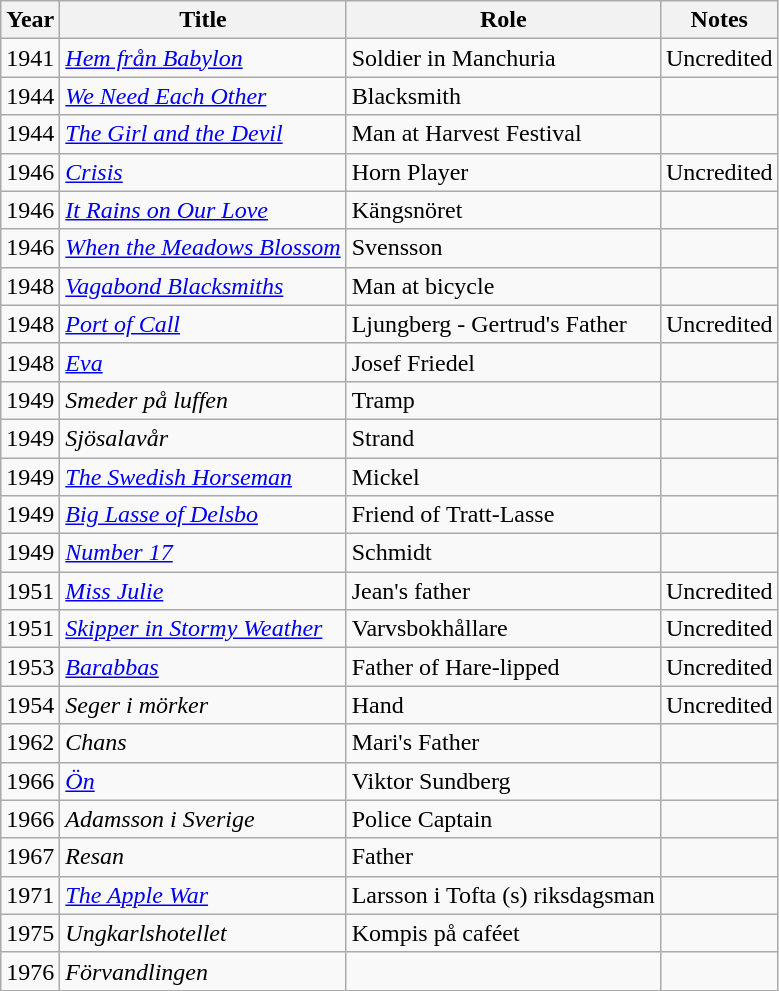<table class="wikitable">
<tr>
<th>Year</th>
<th>Title</th>
<th>Role</th>
<th>Notes</th>
</tr>
<tr>
<td>1941</td>
<td><em><a href='#'>Hem från Babylon</a></em></td>
<td>Soldier in Manchuria</td>
<td>Uncredited</td>
</tr>
<tr>
<td>1944</td>
<td><em><a href='#'>We Need Each Other</a></em></td>
<td>Blacksmith</td>
<td></td>
</tr>
<tr>
<td>1944</td>
<td><em><a href='#'>The Girl and the Devil</a></em></td>
<td>Man at Harvest Festival</td>
<td></td>
</tr>
<tr>
<td>1946</td>
<td><em><a href='#'>Crisis</a></em></td>
<td>Horn Player</td>
<td>Uncredited</td>
</tr>
<tr>
<td>1946</td>
<td><em><a href='#'>It Rains on Our Love</a></em></td>
<td>Kängsnöret</td>
<td></td>
</tr>
<tr>
<td>1946</td>
<td><em><a href='#'>When the Meadows Blossom</a></em></td>
<td>Svensson</td>
<td></td>
</tr>
<tr>
<td>1948</td>
<td><em><a href='#'>Vagabond Blacksmiths</a></em></td>
<td>Man at bicycle</td>
<td></td>
</tr>
<tr>
<td>1948</td>
<td><em><a href='#'>Port of Call</a></em></td>
<td>Ljungberg - Gertrud's Father</td>
<td>Uncredited</td>
</tr>
<tr>
<td>1948</td>
<td><em><a href='#'>Eva</a></em></td>
<td>Josef Friedel</td>
<td></td>
</tr>
<tr>
<td>1949</td>
<td><em>Smeder på luffen</em></td>
<td>Tramp</td>
<td></td>
</tr>
<tr>
<td>1949</td>
<td><em>Sjösalavår</em></td>
<td>Strand</td>
<td></td>
</tr>
<tr>
<td>1949</td>
<td><em><a href='#'>The Swedish Horseman</a></em></td>
<td>Mickel</td>
<td></td>
</tr>
<tr>
<td>1949</td>
<td><em><a href='#'>Big Lasse of Delsbo</a></em></td>
<td>Friend of Tratt-Lasse</td>
<td></td>
</tr>
<tr>
<td>1949</td>
<td><em><a href='#'>Number 17</a></em></td>
<td>Schmidt</td>
<td></td>
</tr>
<tr>
<td>1951</td>
<td><em><a href='#'>Miss Julie</a></em></td>
<td>Jean's father</td>
<td>Uncredited</td>
</tr>
<tr>
<td>1951</td>
<td><em><a href='#'>Skipper in Stormy Weather</a></em></td>
<td>Varvsbokhållare</td>
<td>Uncredited</td>
</tr>
<tr>
<td>1953</td>
<td><em><a href='#'>Barabbas</a></em></td>
<td>Father of Hare-lipped</td>
<td>Uncredited</td>
</tr>
<tr>
<td>1954</td>
<td><em>Seger i mörker</em></td>
<td>Hand</td>
<td>Uncredited</td>
</tr>
<tr>
<td>1962</td>
<td><em>Chans</em></td>
<td>Mari's Father</td>
<td></td>
</tr>
<tr>
<td>1966</td>
<td><em><a href='#'>Ön</a></em></td>
<td>Viktor Sundberg</td>
<td></td>
</tr>
<tr>
<td>1966</td>
<td><em>Adamsson i Sverige</em></td>
<td>Police Captain</td>
<td></td>
</tr>
<tr>
<td>1967</td>
<td><em>Resan</em></td>
<td>Father</td>
<td></td>
</tr>
<tr>
<td>1971</td>
<td><em><a href='#'>The Apple War</a></em></td>
<td>Larsson i Tofta (s) riksdagsman</td>
<td></td>
</tr>
<tr>
<td>1975</td>
<td><em>Ungkarlshotellet</em></td>
<td>Kompis på caféet</td>
<td></td>
</tr>
<tr>
<td>1976</td>
<td><em>Förvandlingen</em></td>
<td></td>
<td></td>
</tr>
</table>
